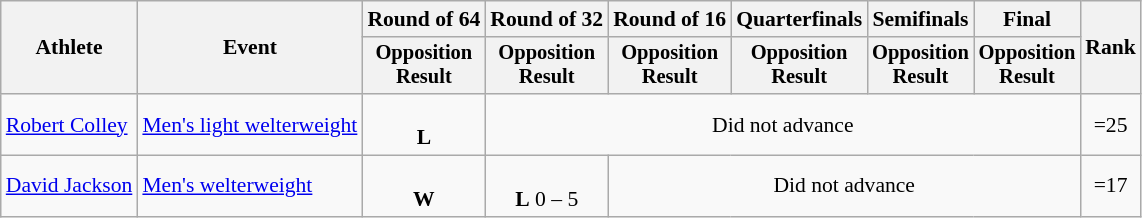<table class="wikitable" style="font-size:90%;text-align:center;">
<tr>
<th rowspan=2>Athlete</th>
<th rowspan=2>Event</th>
<th>Round of 64</th>
<th>Round of 32</th>
<th>Round of 16</th>
<th>Quarterfinals</th>
<th>Semifinals</th>
<th>Final</th>
<th rowspan=2>Rank</th>
</tr>
<tr style="font-size:95%">
<th>Opposition<br>Result</th>
<th>Opposition<br>Result</th>
<th>Opposition<br>Result</th>
<th>Opposition<br>Result</th>
<th>Opposition<br>Result</th>
<th>Opposition<br>Result</th>
</tr>
<tr>
<td align=left><a href='#'>Robert Colley</a></td>
<td align=left><a href='#'>Men's light welterweight</a></td>
<td><br><strong>L</strong> </td>
<td colspan=5>Did not advance</td>
<td>=25</td>
</tr>
<tr>
<td align=left><a href='#'>David Jackson</a></td>
<td align=left><a href='#'>Men's welterweight</a></td>
<td><br><strong>W</strong> </td>
<td><br><strong>L</strong> 0 – 5</td>
<td colspan=4>Did not advance</td>
<td>=17</td>
</tr>
</table>
